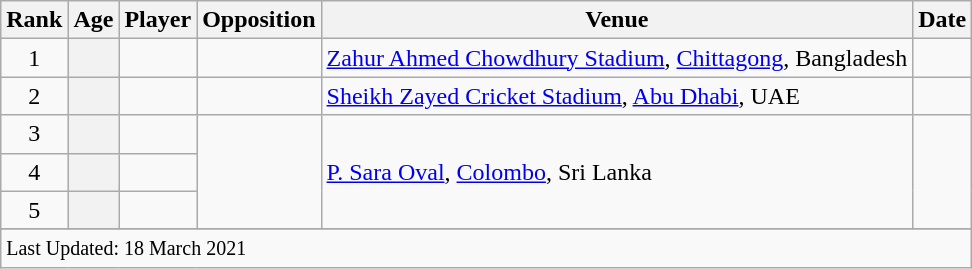<table class="wikitable plainrowheaders sortable">
<tr>
<th scope=col>Rank</th>
<th scope=col>Age</th>
<th scope=col>Player</th>
<th scope=col>Opposition</th>
<th scope=col>Venue</th>
<th scope=col>Date</th>
</tr>
<tr>
<td align=center>1</td>
<th scope=row style=text-align:center;></th>
<td></td>
<td></td>
<td><a href='#'>Zahur Ahmed Chowdhury Stadium</a>, <a href='#'>Chittagong</a>, Bangladesh</td>
<td></td>
</tr>
<tr>
<td align=center>2</td>
<th scope=row style=text-align:center;></th>
<td></td>
<td></td>
<td><a href='#'>Sheikh Zayed Cricket Stadium</a>, <a href='#'>Abu Dhabi</a>, UAE</td>
<td></td>
</tr>
<tr>
<td align=center>3</td>
<th scope=row style=text-align:center;></th>
<td></td>
<td rowspan=3></td>
<td rowspan=3><a href='#'>P. Sara Oval</a>, <a href='#'>Colombo</a>, Sri Lanka</td>
<td rowspan=3></td>
</tr>
<tr>
<td align=center>4</td>
<th scope=row style=text-align:center;></th>
<td></td>
</tr>
<tr>
<td align=center>5</td>
<th scope=row style=text-align:center;></th>
<td></td>
</tr>
<tr>
</tr>
<tr class=sortbottom>
<td colspan=7><small>Last Updated: 18 March 2021</small></td>
</tr>
</table>
